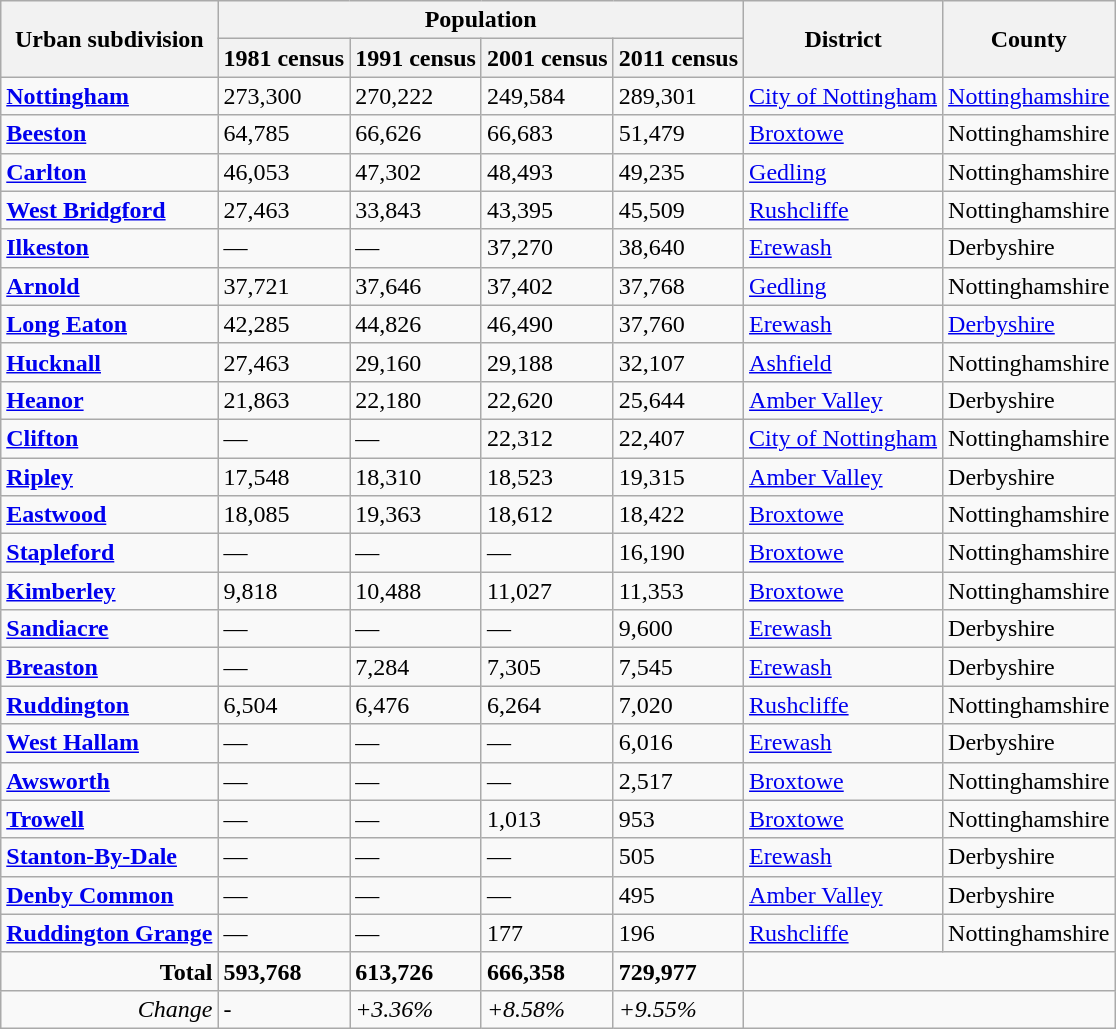<table class="wikitable">
<tr>
<th rowspan="2">Urban subdivision</th>
<th colspan="4">Population</th>
<th rowspan="2">District</th>
<th rowspan="2">County</th>
</tr>
<tr>
<th>1981 census</th>
<th>1991 census</th>
<th>2001 census</th>
<th>2011 census</th>
</tr>
<tr>
<td><strong><a href='#'>Nottingham</a></strong></td>
<td>273,300</td>
<td>270,222</td>
<td>249,584</td>
<td>289,301</td>
<td><a href='#'>City of Nottingham</a></td>
<td><a href='#'>Nottinghamshire</a></td>
</tr>
<tr>
<td><strong><a href='#'>Beeston</a></strong></td>
<td>64,785</td>
<td>66,626</td>
<td>66,683</td>
<td>51,479</td>
<td><a href='#'>Broxtowe</a></td>
<td>Nottinghamshire</td>
</tr>
<tr>
<td><strong><a href='#'>Carlton</a></strong></td>
<td>46,053</td>
<td>47,302</td>
<td>48,493</td>
<td>49,235</td>
<td><a href='#'>Gedling</a></td>
<td>Nottinghamshire</td>
</tr>
<tr>
<td><strong><a href='#'>West Bridgford</a></strong></td>
<td>27,463</td>
<td>33,843</td>
<td>43,395</td>
<td>45,509</td>
<td><a href='#'>Rushcliffe</a></td>
<td>Nottinghamshire</td>
</tr>
<tr>
<td><strong><a href='#'>Ilkeston</a></strong></td>
<td>—</td>
<td>—</td>
<td>37,270</td>
<td>38,640</td>
<td><a href='#'>Erewash</a></td>
<td>Derbyshire</td>
</tr>
<tr>
<td><strong><a href='#'>Arnold</a></strong></td>
<td>37,721</td>
<td>37,646</td>
<td>37,402</td>
<td>37,768</td>
<td><a href='#'>Gedling</a></td>
<td>Nottinghamshire</td>
</tr>
<tr>
<td><strong><a href='#'>Long Eaton</a></strong></td>
<td>42,285</td>
<td>44,826</td>
<td>46,490</td>
<td>37,760</td>
<td><a href='#'>Erewash</a></td>
<td><a href='#'>Derbyshire</a></td>
</tr>
<tr>
<td><strong><a href='#'>Hucknall</a></strong></td>
<td>27,463</td>
<td>29,160</td>
<td>29,188</td>
<td>32,107</td>
<td><a href='#'>Ashfield</a></td>
<td>Nottinghamshire</td>
</tr>
<tr>
<td><strong><a href='#'>Heanor</a></strong></td>
<td>21,863</td>
<td>22,180</td>
<td>22,620</td>
<td>25,644</td>
<td><a href='#'>Amber Valley</a></td>
<td>Derbyshire</td>
</tr>
<tr>
<td><strong><a href='#'>Clifton</a></strong></td>
<td>—</td>
<td>—</td>
<td>22,312</td>
<td>22,407</td>
<td><a href='#'>City of Nottingham</a></td>
<td>Nottinghamshire</td>
</tr>
<tr>
<td><strong><a href='#'>Ripley</a></strong></td>
<td>17,548</td>
<td>18,310</td>
<td>18,523</td>
<td>19,315</td>
<td><a href='#'>Amber Valley</a></td>
<td>Derbyshire</td>
</tr>
<tr>
<td><strong><a href='#'>Eastwood</a></strong></td>
<td>18,085</td>
<td>19,363</td>
<td>18,612</td>
<td>18,422</td>
<td><a href='#'>Broxtowe</a></td>
<td>Nottinghamshire</td>
</tr>
<tr>
<td><strong><a href='#'>Stapleford</a></strong></td>
<td>—</td>
<td>—</td>
<td>—</td>
<td>16,190</td>
<td><a href='#'>Broxtowe</a></td>
<td>Nottinghamshire</td>
</tr>
<tr>
<td><strong><a href='#'>Kimberley</a></strong></td>
<td>9,818</td>
<td>10,488</td>
<td>11,027</td>
<td>11,353</td>
<td><a href='#'>Broxtowe</a></td>
<td>Nottinghamshire</td>
</tr>
<tr>
<td><strong><a href='#'>Sandiacre</a></strong></td>
<td>—</td>
<td>—</td>
<td>—</td>
<td>9,600</td>
<td><a href='#'>Erewash</a></td>
<td>Derbyshire</td>
</tr>
<tr>
<td><strong><a href='#'>Breaston</a></strong></td>
<td>—</td>
<td>7,284</td>
<td>7,305</td>
<td>7,545</td>
<td><a href='#'>Erewash</a></td>
<td>Derbyshire</td>
</tr>
<tr>
<td><strong><a href='#'>Ruddington</a></strong></td>
<td>6,504</td>
<td>6,476</td>
<td>6,264</td>
<td>7,020</td>
<td><a href='#'>Rushcliffe</a></td>
<td>Nottinghamshire</td>
</tr>
<tr>
<td><strong><a href='#'>West Hallam</a></strong></td>
<td>—</td>
<td>—</td>
<td>—</td>
<td>6,016</td>
<td><a href='#'>Erewash</a></td>
<td>Derbyshire</td>
</tr>
<tr>
<td><strong><a href='#'>Awsworth</a></strong></td>
<td>—</td>
<td>—</td>
<td>—</td>
<td>2,517</td>
<td><a href='#'>Broxtowe</a></td>
<td>Nottinghamshire</td>
</tr>
<tr>
<td><strong><a href='#'>Trowell</a></strong></td>
<td>—</td>
<td>—</td>
<td>1,013</td>
<td>953</td>
<td><a href='#'>Broxtowe</a></td>
<td>Nottinghamshire</td>
</tr>
<tr>
<td><strong><a href='#'>Stanton-By-Dale</a></strong></td>
<td>—</td>
<td>—</td>
<td>—</td>
<td>505</td>
<td><a href='#'>Erewash</a></td>
<td>Derbyshire</td>
</tr>
<tr>
<td><strong><a href='#'>Denby Common</a></strong></td>
<td>—</td>
<td>—</td>
<td>—</td>
<td>495</td>
<td><a href='#'>Amber Valley</a></td>
<td>Derbyshire</td>
</tr>
<tr>
<td><strong><a href='#'>Ruddington Grange</a></strong></td>
<td>—</td>
<td>—</td>
<td>177</td>
<td>196</td>
<td><a href='#'>Rushcliffe</a></td>
<td>Nottinghamshire</td>
</tr>
<tr>
<td align="right"><strong>Total</strong></td>
<td><strong>593,768</strong></td>
<td><strong>613,726</strong></td>
<td><strong>666,358</strong></td>
<td><strong>729,977</strong></td>
<td colspan="2"></td>
</tr>
<tr>
<td align="right"><em>Change</em></td>
<td>-</td>
<td><em>+3.36%</em></td>
<td><em>+8.58%</em></td>
<td><em>+9.55%</em></td>
<td colspan="2"></td>
</tr>
</table>
